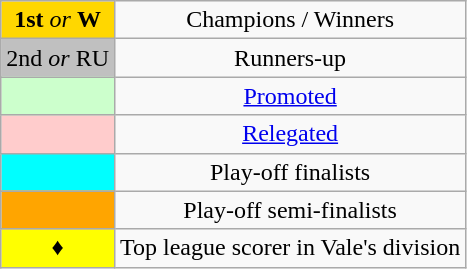<table class="wikitable" style="text-align:center">
<tr>
<td style=background:gold><strong>1st</strong> <em>or</em> <strong>W</strong></td>
<td>Champions / Winners</td>
</tr>
<tr>
<td style=background:silver>2nd <em>or</em> RU</td>
<td>Runners-up</td>
</tr>
<tr>
<td style=background:#cfc></td>
<td><a href='#'>Promoted</a></td>
</tr>
<tr>
<td style=background:#fcc></td>
<td><a href='#'>Relegated</a></td>
</tr>
<tr>
<td style=background:cyan></td>
<td>Play-off finalists</td>
</tr>
<tr>
<td style=background:orange></td>
<td>Play-off semi-finalists</td>
</tr>
<tr>
<td style=background:yellow>♦</td>
<td>Top league scorer in Vale's division</td>
</tr>
</table>
